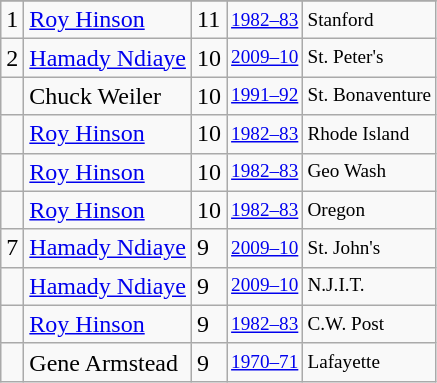<table class="wikitable">
<tr>
</tr>
<tr>
<td>1</td>
<td><a href='#'>Roy Hinson</a></td>
<td>11</td>
<td style="font-size:80%;"><a href='#'>1982–83</a></td>
<td style="font-size:80%;">Stanford</td>
</tr>
<tr>
<td>2</td>
<td><a href='#'>Hamady Ndiaye</a></td>
<td>10</td>
<td style="font-size:80%;"><a href='#'>2009–10</a></td>
<td style="font-size:80%;">St. Peter's</td>
</tr>
<tr>
<td></td>
<td>Chuck Weiler</td>
<td>10</td>
<td style="font-size:80%;"><a href='#'>1991–92</a></td>
<td style="font-size:80%;">St. Bonaventure</td>
</tr>
<tr>
<td></td>
<td><a href='#'>Roy Hinson</a></td>
<td>10</td>
<td style="font-size:80%;"><a href='#'>1982–83</a></td>
<td style="font-size:80%;">Rhode Island</td>
</tr>
<tr>
<td></td>
<td><a href='#'>Roy Hinson</a></td>
<td>10</td>
<td style="font-size:80%;"><a href='#'>1982–83</a></td>
<td style="font-size:80%;">Geo Wash</td>
</tr>
<tr>
<td></td>
<td><a href='#'>Roy Hinson</a></td>
<td>10</td>
<td style="font-size:80%;"><a href='#'>1982–83</a></td>
<td style="font-size:80%;">Oregon</td>
</tr>
<tr>
<td>7</td>
<td><a href='#'>Hamady Ndiaye</a></td>
<td>9</td>
<td style="font-size:80%;"><a href='#'>2009–10</a></td>
<td style="font-size:80%;">St. John's</td>
</tr>
<tr>
<td></td>
<td><a href='#'>Hamady Ndiaye</a></td>
<td>9</td>
<td style="font-size:80%;"><a href='#'>2009–10</a></td>
<td style="font-size:80%;">N.J.I.T.</td>
</tr>
<tr>
<td></td>
<td><a href='#'>Roy Hinson</a></td>
<td>9</td>
<td style="font-size:80%;"><a href='#'>1982–83</a></td>
<td style="font-size:80%;">C.W. Post</td>
</tr>
<tr>
<td></td>
<td>Gene Armstead</td>
<td>9</td>
<td style="font-size:80%;"><a href='#'>1970–71</a></td>
<td style="font-size:80%;">Lafayette</td>
</tr>
</table>
